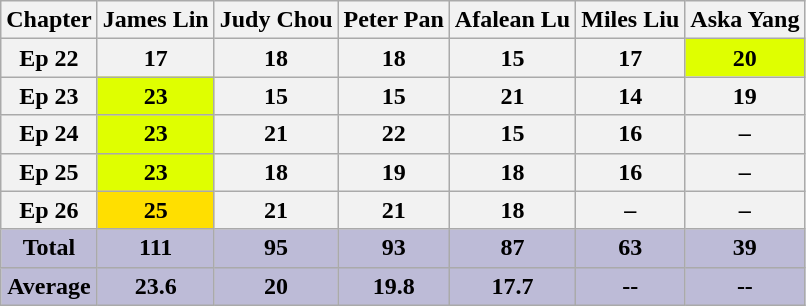<table class="wikitable">
<tr>
<th>Chapter</th>
<th>James Lin</th>
<th>Judy Chou</th>
<th>Peter Pan</th>
<th>Afalean Lu</th>
<th>Miles Liu</th>
<th>Aska Yang</th>
</tr>
<tr>
<th>Ep 22</th>
<th>17</th>
<th>18</th>
<th>18</th>
<th>15</th>
<th>17</th>
<th style="background:#DFFF00">20</th>
</tr>
<tr>
<th>Ep 23</th>
<th style="background:#DFFF00">23</th>
<th>15</th>
<th>15</th>
<th>21</th>
<th>14</th>
<th>19</th>
</tr>
<tr>
<th>Ep 24</th>
<th style="background:#DFFF00">23</th>
<th>21</th>
<th>22</th>
<th>15</th>
<th>16</th>
<th>–</th>
</tr>
<tr>
<th>Ep 25</th>
<th style="background:#DFFF00">23</th>
<th>18</th>
<th>19</th>
<th>18</th>
<th>16</th>
<th>–</th>
</tr>
<tr>
<th>Ep 26</th>
<th style="background:#FFDF00">25</th>
<th>21</th>
<th>21</th>
<th>18</th>
<th>–</th>
<th>–</th>
</tr>
<tr>
<th style="background:#BDBBD7">Total</th>
<th style="background:#BDBBD7">111</th>
<th style="background:#BDBBD7">95</th>
<th style="background:#BDBBD7">93</th>
<th style="background:#BDBBD7">87</th>
<th style="background:#BDBBD7">63</th>
<th style="background:#BDBBD7">39</th>
</tr>
<tr>
<th style="background:#BDBBD7">Average</th>
<th style="background:#BDBBD7">23.6</th>
<th style="background:#BDBBD7">20</th>
<th style="background:#BDBBD7">19.8</th>
<th style="background:#BDBBD7">17.7</th>
<th style="background:#BDBBD7">--</th>
<th style="background:#BDBBD7">--</th>
</tr>
</table>
